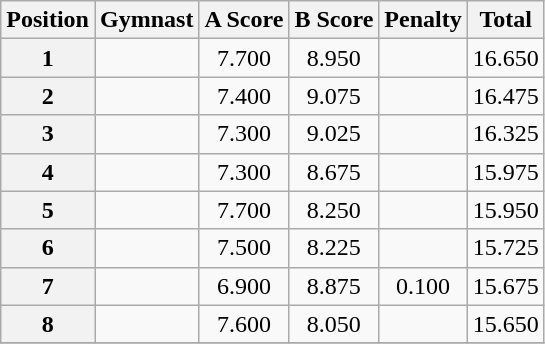<table class="wikitable sortable" style="text-align:center;">
<tr>
<th>Position</th>
<th>Gymnast</th>
<th>A Score</th>
<th>B Score</th>
<th>Penalty</th>
<th>Total</th>
</tr>
<tr>
<th>1</th>
<td align="left"></td>
<td>7.700</td>
<td>8.950</td>
<td></td>
<td>16.650</td>
</tr>
<tr>
<th>2</th>
<td align="left"></td>
<td>7.400</td>
<td>9.075</td>
<td></td>
<td>16.475</td>
</tr>
<tr>
<th>3</th>
<td align="left"></td>
<td>7.300</td>
<td>9.025</td>
<td></td>
<td>16.325</td>
</tr>
<tr>
<th>4</th>
<td align="left"></td>
<td>7.300</td>
<td>8.675</td>
<td></td>
<td>15.975</td>
</tr>
<tr>
<th>5</th>
<td align="left"></td>
<td>7.700</td>
<td>8.250</td>
<td></td>
<td>15.950</td>
</tr>
<tr>
<th>6</th>
<td align="left"></td>
<td>7.500</td>
<td>8.225</td>
<td></td>
<td>15.725</td>
</tr>
<tr>
<th>7</th>
<td align="left"></td>
<td>6.900</td>
<td>8.875</td>
<td>0.100</td>
<td>15.675</td>
</tr>
<tr>
<th>8</th>
<td align="left"></td>
<td>7.600</td>
<td>8.050</td>
<td></td>
<td>15.650</td>
</tr>
<tr>
</tr>
</table>
